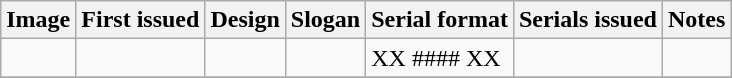<table class="wikitable">
<tr>
<th>Image</th>
<th>First issued</th>
<th>Design</th>
<th>Slogan</th>
<th>Serial format</th>
<th>Serials issued</th>
<th>Notes</th>
</tr>
<tr>
<td></td>
<td></td>
<td></td>
<td></td>
<td>XX ####  XX</td>
<td></td>
<td></td>
</tr>
<tr>
</tr>
</table>
